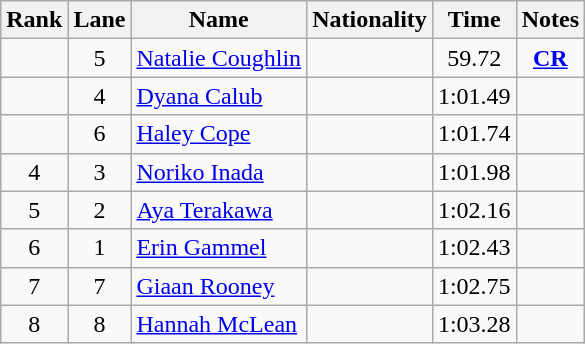<table class="wikitable sortable" style="text-align:center">
<tr>
<th>Rank</th>
<th>Lane</th>
<th>Name</th>
<th>Nationality</th>
<th>Time</th>
<th>Notes</th>
</tr>
<tr>
<td></td>
<td>5</td>
<td align=left><a href='#'>Natalie Coughlin</a></td>
<td align=left></td>
<td>59.72</td>
<td><strong><a href='#'>CR</a></strong></td>
</tr>
<tr>
<td></td>
<td>4</td>
<td align=left><a href='#'>Dyana Calub</a></td>
<td align=left></td>
<td>1:01.49</td>
<td></td>
</tr>
<tr>
<td></td>
<td>6</td>
<td align=left><a href='#'>Haley Cope</a></td>
<td align=left></td>
<td>1:01.74</td>
<td></td>
</tr>
<tr>
<td>4</td>
<td>3</td>
<td align=left><a href='#'>Noriko Inada</a></td>
<td align=left></td>
<td>1:01.98</td>
<td></td>
</tr>
<tr>
<td>5</td>
<td>2</td>
<td align=left><a href='#'>Aya Terakawa</a></td>
<td align=left></td>
<td>1:02.16</td>
<td></td>
</tr>
<tr>
<td>6</td>
<td>1</td>
<td align=left><a href='#'>Erin Gammel</a></td>
<td align=left></td>
<td>1:02.43</td>
<td></td>
</tr>
<tr>
<td>7</td>
<td>7</td>
<td align=left><a href='#'>Giaan Rooney</a></td>
<td align=left></td>
<td>1:02.75</td>
<td></td>
</tr>
<tr>
<td>8</td>
<td>8</td>
<td align=left><a href='#'>Hannah McLean</a></td>
<td align=left></td>
<td>1:03.28</td>
<td></td>
</tr>
</table>
